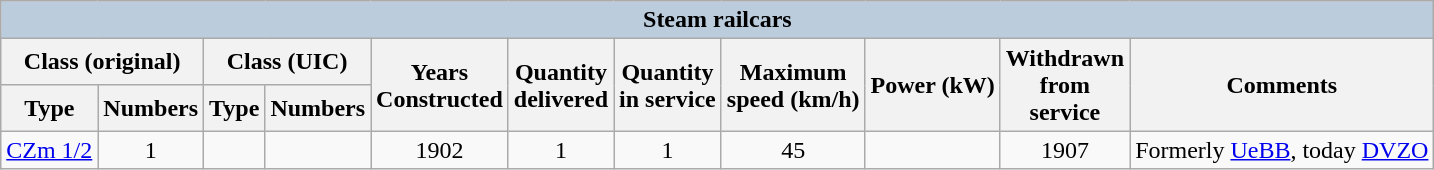<table class="wikitable sortable" style=text-align:center>
<tr>
<th colspan = "11"  style="background:#BBCCDD">Steam railcars</th>
</tr>
<tr>
<th colspan = "2">Class (original)</th>
<th colspan = "2">Class (UIC)</th>
<th rowspan = "2">Years<br>Constructed</th>
<th rowspan = "2">Quantity<br>delivered</th>
<th rowspan = "2">Quantity<br>in service</th>
<th rowspan = "2">Maximum<br>speed (km/h)</th>
<th rowspan = "2">Power (kW)</th>
<th rowspan = "2">Withdrawn<br>from<br>service</th>
<th rowspan = "2">Comments</th>
</tr>
<tr>
<th>Type</th>
<th>Numbers</th>
<th>Type</th>
<th>Numbers</th>
</tr>
<tr>
<td><a href='#'>CZm 1/2</a></td>
<td>1</td>
<td></td>
<td></td>
<td>1902</td>
<td>1</td>
<td>1</td>
<td>45</td>
<td></td>
<td>1907</td>
<td align=left>Formerly <a href='#'>UeBB</a>, today <a href='#'>DVZO</a></td>
</tr>
</table>
